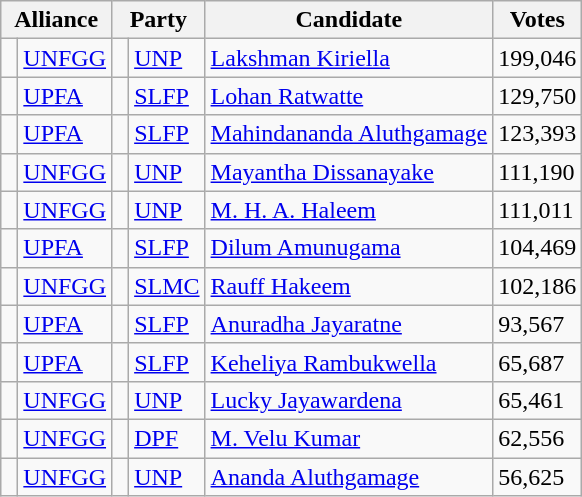<table class="wikitable sortable mw-collapsible">
<tr>
<th colspan="2">Alliance</th>
<th colspan="2">Party</th>
<th>Candidate</th>
<th>Votes</th>
</tr>
<tr>
<td bgcolor=> </td>
<td align=left><a href='#'>UNFGG</a></td>
<td bgcolor=> </td>
<td align=left><a href='#'>UNP</a></td>
<td><a href='#'>Lakshman Kiriella</a></td>
<td>199,046</td>
</tr>
<tr>
<td bgcolor=> </td>
<td align=left><a href='#'>UPFA</a></td>
<td bgcolor=> </td>
<td align=left><a href='#'>SLFP</a></td>
<td><a href='#'>Lohan Ratwatte</a></td>
<td>129,750</td>
</tr>
<tr>
<td bgcolor=> </td>
<td align=left><a href='#'>UPFA</a></td>
<td bgcolor=> </td>
<td align=left><a href='#'>SLFP</a></td>
<td><a href='#'>Mahindananda Aluthgamage</a></td>
<td>123,393</td>
</tr>
<tr>
<td bgcolor=> </td>
<td align=left><a href='#'>UNFGG</a></td>
<td bgcolor=> </td>
<td align=left><a href='#'>UNP</a></td>
<td><a href='#'>Mayantha Dissanayake</a></td>
<td>111,190</td>
</tr>
<tr>
<td bgcolor=> </td>
<td align=left><a href='#'>UNFGG</a></td>
<td bgcolor=> </td>
<td align=left><a href='#'>UNP</a></td>
<td><a href='#'>M. H. A. Haleem</a></td>
<td>111,011</td>
</tr>
<tr>
<td bgcolor=> </td>
<td align=left><a href='#'>UPFA</a></td>
<td bgcolor=> </td>
<td align=left><a href='#'>SLFP</a></td>
<td><a href='#'>Dilum Amunugama</a></td>
<td>104,469</td>
</tr>
<tr>
<td bgcolor=> </td>
<td align=left><a href='#'>UNFGG</a></td>
<td bgcolor=> </td>
<td align=left><a href='#'>SLMC</a></td>
<td><a href='#'>Rauff Hakeem</a></td>
<td>102,186</td>
</tr>
<tr>
<td bgcolor=> </td>
<td align=left><a href='#'>UPFA</a></td>
<td bgcolor=> </td>
<td align=left><a href='#'>SLFP</a></td>
<td><a href='#'>Anuradha Jayaratne</a></td>
<td>93,567</td>
</tr>
<tr>
<td bgcolor=> </td>
<td align=left><a href='#'>UPFA</a></td>
<td bgcolor=> </td>
<td align=left><a href='#'>SLFP</a></td>
<td><a href='#'>Keheliya Rambukwella</a></td>
<td>65,687</td>
</tr>
<tr>
<td bgcolor=> </td>
<td align=left><a href='#'>UNFGG</a></td>
<td bgcolor=> </td>
<td align=left><a href='#'>UNP</a></td>
<td><a href='#'>Lucky Jayawardena</a></td>
<td>65,461</td>
</tr>
<tr>
<td bgcolor=> </td>
<td align=left><a href='#'>UNFGG</a></td>
<td bgcolor=> </td>
<td align=left><a href='#'>DPF</a></td>
<td><a href='#'>M. Velu Kumar</a></td>
<td>62,556</td>
</tr>
<tr>
<td bgcolor=> </td>
<td align=left><a href='#'>UNFGG</a></td>
<td bgcolor=> </td>
<td align=left><a href='#'>UNP</a></td>
<td><a href='#'>Ananda Aluthgamage</a></td>
<td>56,625</td>
</tr>
</table>
